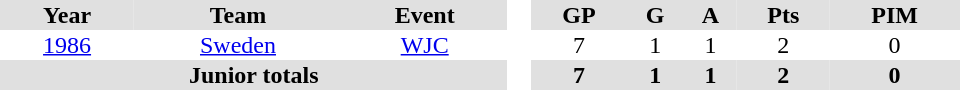<table border="0" cellpadding="1" cellspacing="0" style="text-align:center; width:40em">
<tr ALIGN="center" bgcolor="#e0e0e0">
<th>Year</th>
<th>Team</th>
<th>Event</th>
<th rowspan="99" bgcolor="#ffffff"> </th>
<th>GP</th>
<th>G</th>
<th>A</th>
<th>Pts</th>
<th>PIM</th>
</tr>
<tr>
<td><a href='#'>1986</a></td>
<td><a href='#'>Sweden</a></td>
<td><a href='#'>WJC</a></td>
<td>7</td>
<td>1</td>
<td>1</td>
<td>2</td>
<td>0</td>
</tr>
<tr bgcolor="#e0e0e0">
<th colspan="3">Junior totals</th>
<th>7</th>
<th>1</th>
<th>1</th>
<th>2</th>
<th>0</th>
</tr>
</table>
